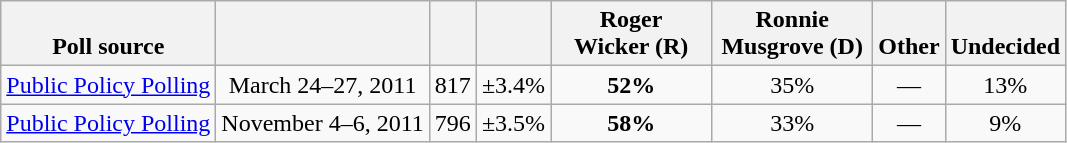<table class="wikitable" style="text-align:center">
<tr valign= bottom>
<th>Poll source</th>
<th></th>
<th></th>
<th></th>
<th style="width:100px;">Roger<br>Wicker (R)</th>
<th style="width:100px;">Ronnie<br>Musgrove (D)</th>
<th>Other</th>
<th>Undecided</th>
</tr>
<tr>
<td align=left><a href='#'>Public Policy Polling</a></td>
<td>March 24–27, 2011</td>
<td>817</td>
<td>±3.4%</td>
<td><strong>52%</strong></td>
<td>35%</td>
<td>—</td>
<td>13%</td>
</tr>
<tr>
<td align=left><a href='#'>Public Policy Polling</a></td>
<td>November 4–6, 2011</td>
<td>796</td>
<td>±3.5%</td>
<td><strong>58%</strong></td>
<td>33%</td>
<td>—</td>
<td>9%</td>
</tr>
</table>
